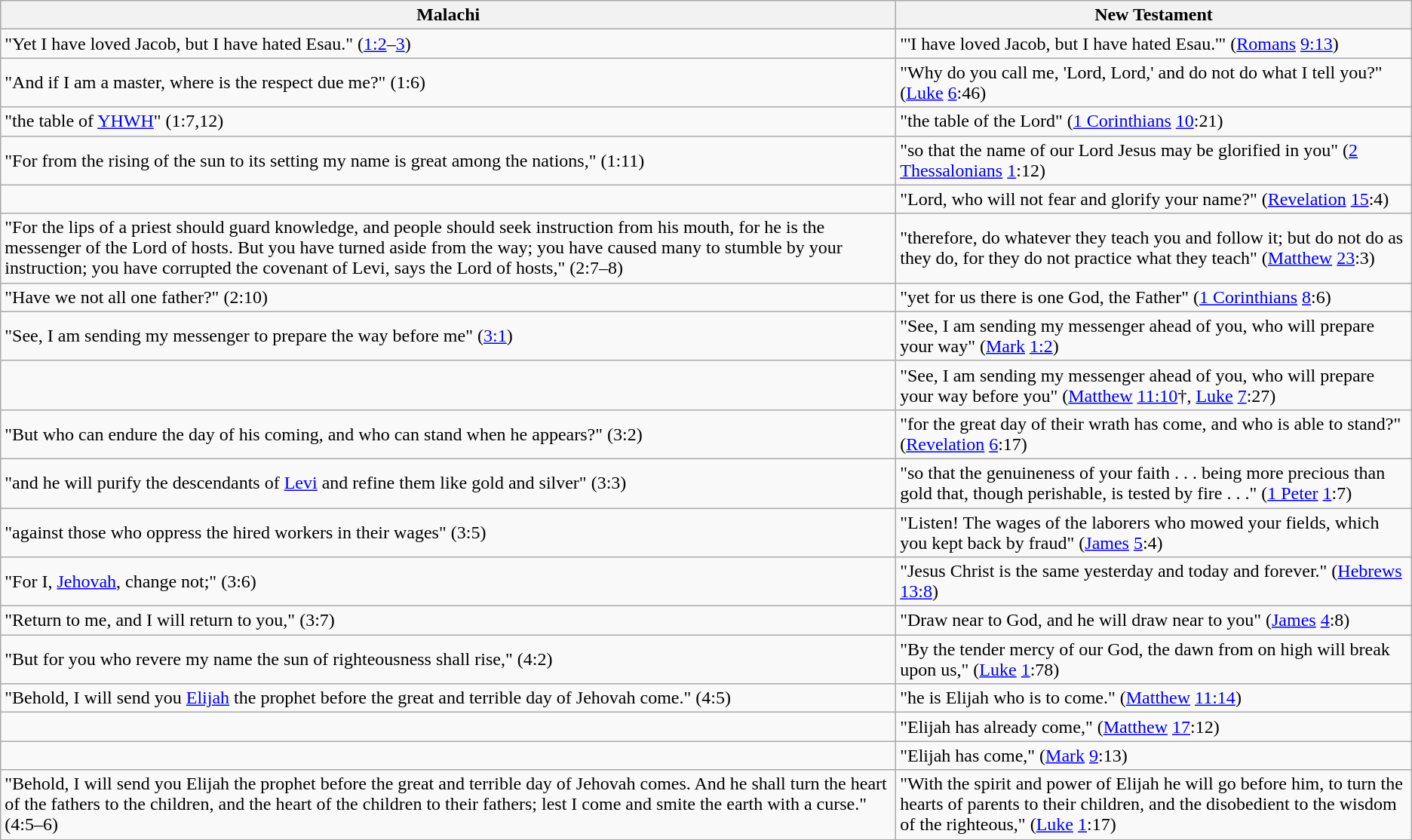<table class="wikitable">
<tr>
<th>Malachi</th>
<th>New Testament</th>
</tr>
<tr>
<td>"Yet I have loved Jacob, but I have hated Esau." (<a href='#'>1:2</a>–<a href='#'>3</a>)</td>
<td>"'I have loved Jacob, but I have hated Esau.'" (<a href='#'>Romans</a> <a href='#'>9:13</a>)</td>
</tr>
<tr>
<td>"And if I am a master, where is the respect due me?" (1:6)</td>
<td>"Why do you call me, 'Lord, Lord,' and do not do what I tell you?" (<a href='#'>Luke</a> <a href='#'>6</a>:46)</td>
</tr>
<tr>
<td>"the table of <a href='#'>YHWH</a>" (1:7,12)</td>
<td>"the table of the Lord" (<a href='#'>1 Corinthians</a> <a href='#'>10</a>:21)</td>
</tr>
<tr>
<td>"For from the rising of the sun to its setting my name is great among the nations," (1:11)</td>
<td>"so that the name of our Lord Jesus may be glorified in you" (<a href='#'>2 Thessalonians</a> <a href='#'>1</a>:12)</td>
</tr>
<tr>
<td></td>
<td>"Lord, who will not fear and glorify your name?" (<a href='#'>Revelation</a> <a href='#'>15</a>:4)</td>
</tr>
<tr>
<td>"For the lips of a priest should guard knowledge, and people should seek instruction from his mouth, for he is the messenger of the Lord of hosts. But you have turned aside from the way; you have caused many to stumble by your instruction; you have corrupted the covenant of Levi, says the Lord of hosts," (2:7–8)</td>
<td>"therefore, do whatever they teach you and follow it; but do not do as they do, for they do not practice what they teach" (<a href='#'>Matthew</a> <a href='#'>23</a>:3)</td>
</tr>
<tr>
<td>"Have we not all one father?" (2:10)</td>
<td>"yet for us there is one God, the Father" (<a href='#'>1 Corinthians</a> <a href='#'>8</a>:6)</td>
</tr>
<tr>
<td>"See, I am sending my messenger to prepare the way before me" (<a href='#'>3:1</a>)</td>
<td>"See, I am sending my messenger ahead of you, who will prepare your way" (<a href='#'>Mark</a> <a href='#'>1:2</a>)</td>
</tr>
<tr>
<td></td>
<td>"See, I am sending my messenger ahead of you, who will prepare your way before you" (<a href='#'>Matthew</a> <a href='#'>11:10</a>†, <a href='#'>Luke</a> <a href='#'>7</a>:27)</td>
</tr>
<tr>
<td>"But who can endure the day of his coming, and who can stand when he appears?" (3:2)</td>
<td>"for the great day of their wrath has come, and who is able to stand?" (<a href='#'>Revelation</a> <a href='#'>6</a>:17)</td>
</tr>
<tr>
<td>"and he will purify the descendants of <a href='#'>Levi</a> and refine them like gold and silver" (3:3)</td>
<td>"so that the genuineness of your faith . . . being more precious than gold that, though perishable, is tested by fire . . ." (<a href='#'>1 Peter</a> <a href='#'>1</a>:7)</td>
</tr>
<tr>
<td>"against those who oppress the hired workers in their wages" (3:5)</td>
<td>"Listen! The wages of the laborers who mowed your fields, which you kept back by fraud" (<a href='#'>James</a> <a href='#'>5</a>:4)</td>
</tr>
<tr>
<td>"For I, <a href='#'>Jehovah</a>, change not;" (3:6)</td>
<td>"Jesus Christ is the same yesterday and today and forever." (<a href='#'>Hebrews</a> <a href='#'>13:8</a>)</td>
</tr>
<tr>
<td>"Return to me, and I will return to you," (3:7)</td>
<td>"Draw near to God, and he will draw near to you" (<a href='#'>James</a> <a href='#'>4</a>:8)</td>
</tr>
<tr>
<td>"But for you who revere my name the sun of righteousness shall rise," (4:2)</td>
<td>"By the tender mercy of our God, the dawn from on high will break upon us," (<a href='#'>Luke</a> <a href='#'>1</a>:78)</td>
</tr>
<tr>
<td>"Behold, I will send you <a href='#'>Elijah</a> the prophet before the great and terrible day of Jehovah come." (4:5)</td>
<td>"he is Elijah who is to come." (<a href='#'>Matthew</a> <a href='#'>11:14</a>)</td>
</tr>
<tr>
<td></td>
<td>"Elijah has already come," (<a href='#'>Matthew</a> <a href='#'>17</a>:12)</td>
</tr>
<tr>
<td></td>
<td>"Elijah has come," (<a href='#'>Mark</a> <a href='#'>9</a>:13)</td>
</tr>
<tr>
<td>"Behold, I will send you Elijah the prophet before the great and terrible day of Jehovah comes. And he shall turn the heart of the fathers to the children, and the heart of the children to their fathers; lest I come and smite the earth with a curse." (4:5–6)</td>
<td>"With the spirit and power of Elijah he will go before him, to turn the hearts of parents to their children, and the disobedient to the wisdom of the righteous," (<a href='#'>Luke</a> <a href='#'>1</a>:17)</td>
</tr>
</table>
